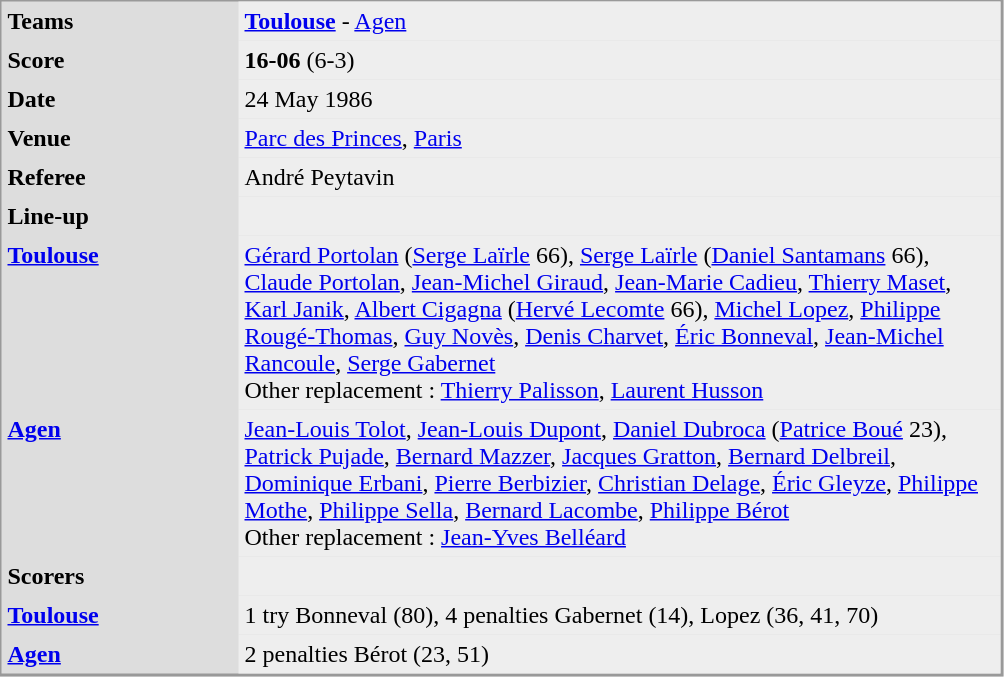<table align="left" cellpadding="4" cellspacing="0"  style="margin: 0 0 0 0; border: 1px solid #999; border-right-width: 2px; border-bottom-width: 2px; background-color: #DDDDDD">
<tr>
<td width="150" valign="top"><strong>Teams</strong></td>
<td width="500" bgcolor=#EEEEEE><strong><a href='#'>Toulouse</a> </strong> - <a href='#'>Agen</a></td>
</tr>
<tr>
<td valign="top"><strong>Score</strong></td>
<td bgcolor=#EEEEEE><strong>16-06</strong> (6-3)</td>
</tr>
<tr>
<td valign="top"><strong>Date</strong></td>
<td bgcolor=#EEEEEE>24 May 1986</td>
</tr>
<tr>
<td valign="top"><strong>Venue</strong></td>
<td bgcolor=#EEEEEE><a href='#'>Parc des Princes</a>, <a href='#'>Paris</a></td>
</tr>
<tr>
<td valign="top"><strong>Referee</strong></td>
<td bgcolor=#EEEEEE>André Peytavin</td>
</tr>
<tr>
<td valign="top"><strong>Line-up</strong></td>
<td bgcolor=#EEEEEE></td>
</tr>
<tr>
<td valign="top"><strong> <a href='#'>Toulouse</a> </strong></td>
<td bgcolor=#EEEEEE><a href='#'>Gérard Portolan</a> (<a href='#'>Serge Laïrle</a> 66), <a href='#'>Serge Laïrle</a> (<a href='#'>Daniel Santamans</a> 66), <a href='#'>Claude Portolan</a>, <a href='#'>Jean-Michel Giraud</a>, <a href='#'>Jean-Marie Cadieu</a>, <a href='#'>Thierry Maset</a>, <a href='#'>Karl Janik</a>, <a href='#'>Albert Cigagna</a> (<a href='#'>Hervé Lecomte</a> 66), <a href='#'>Michel Lopez</a>, <a href='#'>Philippe Rougé-Thomas</a>, <a href='#'>Guy Novès</a>, <a href='#'>Denis Charvet</a>, <a href='#'>Éric Bonneval</a>, <a href='#'>Jean-Michel Rancoule</a>, <a href='#'>Serge Gabernet</a><br>Other replacement : <a href='#'>Thierry Palisson</a>, <a href='#'>Laurent Husson</a></td>
</tr>
<tr>
<td valign="top"><strong><a href='#'>Agen</a> </strong></td>
<td bgcolor=#EEEEEE><a href='#'>Jean-Louis Tolot</a>, <a href='#'>Jean-Louis Dupont</a>, <a href='#'>Daniel Dubroca</a> (<a href='#'>Patrice Boué</a> 23), <a href='#'>Patrick Pujade</a>, <a href='#'>Bernard Mazzer</a>, <a href='#'>Jacques Gratton</a>, <a href='#'>Bernard Delbreil</a>, <a href='#'>Dominique Erbani</a>, <a href='#'>Pierre Berbizier</a>, <a href='#'>Christian Delage</a>, <a href='#'>Éric Gleyze</a>, <a href='#'>Philippe Mothe</a>, <a href='#'>Philippe Sella</a>, <a href='#'>Bernard Lacombe</a>, <a href='#'>Philippe Bérot</a><br>Other replacement : <a href='#'>Jean-Yves Belléard</a></td>
</tr>
<tr>
<td valign="top"><strong>Scorers</strong></td>
<td bgcolor=#EEEEEE></td>
</tr>
<tr>
<td valign="top"><strong> <a href='#'>Toulouse</a> </strong></td>
<td bgcolor=#EEEEEE>1 try Bonneval (80), 4 penalties  Gabernet (14), Lopez (36, 41, 70)</td>
</tr>
<tr>
<td valign="top"><strong><a href='#'>Agen</a> </strong></td>
<td bgcolor=#EEEEEE>2 penalties  Bérot (23, 51)</td>
</tr>
</table>
